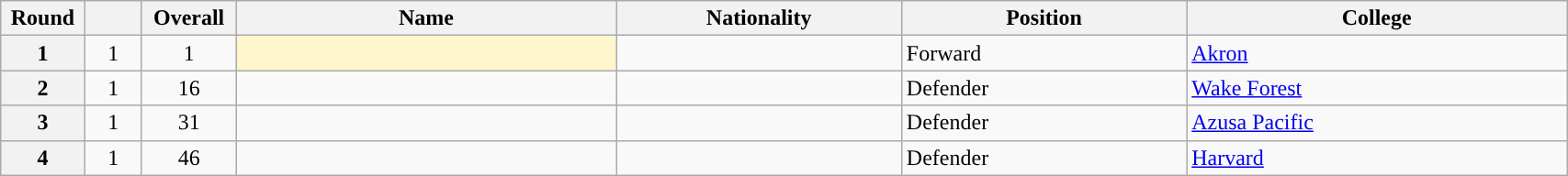<table class="wikitable sortable" style="width:90%">
<tr>
<th scope="col" style="width: 3%;">Round</th>
<th scope="col" style="width: 3%;"></th>
<th scope="col" style="width: 4%;">Overall</th>
<th scope="col" style="width: 20%;">Name</th>
<th scope="col" style="width: 15%;">Nationality</th>
<th scope="col" style="width: 15%;">Position</th>
<th scope="col" style="width: 20%;">College</th>
</tr>
<tr>
<th scope="row">1</th>
<td align="center">1</td>
<td align="center">1</td>
<td style="background-color:#fff6cc;"> </td>
<td></td>
<td>Forward</td>
<td><a href='#'>Akron</a></td>
</tr>
<tr>
<th scope="row">2</th>
<td align="center">1</td>
<td align="center">16</td>
<td></td>
<td></td>
<td>Defender</td>
<td><a href='#'>Wake Forest</a></td>
</tr>
<tr>
<th scope="row">3</th>
<td align="center">1</td>
<td align="center">31</td>
<td></td>
<td></td>
<td>Defender</td>
<td><a href='#'>Azusa Pacific</a></td>
</tr>
<tr>
<th scope="row">4</th>
<td align="center">1</td>
<td align="center">46</td>
<td></td>
<td></td>
<td>Defender</td>
<td><a href='#'>Harvard</a></td>
</tr>
</table>
